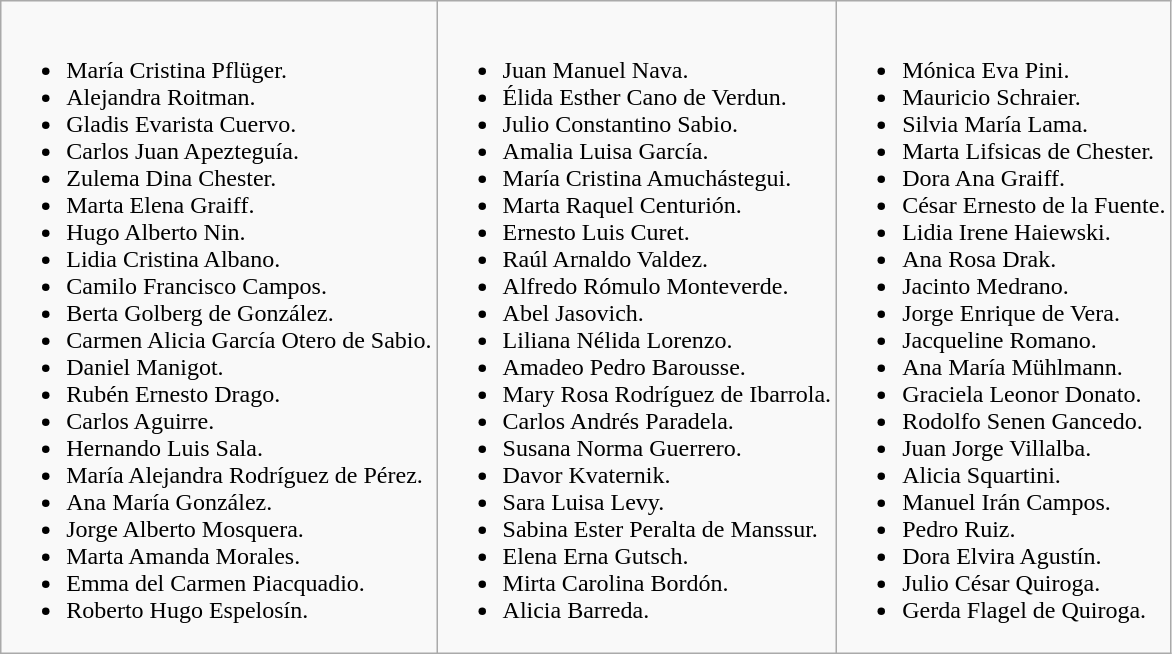<table class="wikitable">
<tr>
<td><br><ul><li>María Cristina Pflüger.</li><li>Alejandra Roitman.</li><li>Gladis Evarista Cuervo.</li><li>Carlos Juan Apezteguía.</li><li>Zulema Dina Chester.</li><li>Marta Elena Graiff.</li><li>Hugo Alberto Nin.</li><li>Lidia Cristina Albano.</li><li>Camilo Francisco Campos.</li><li>Berta Golberg de González.</li><li>Carmen Alicia García Otero de Sabio.</li><li>Daniel Manigot.</li><li>Rubén Ernesto Drago.</li><li>Carlos Aguirre.</li><li>Hernando Luis Sala.</li><li>María Alejandra Rodríguez de Pérez.</li><li>Ana María González.</li><li>Jorge Alberto Mosquera.</li><li>Marta Amanda Morales.</li><li>Emma del Carmen Piacquadio.</li><li>Roberto Hugo Espelosín.</li></ul></td>
<td><br><ul><li>Juan Manuel Nava.</li><li>Élida Esther Cano de Verdun.</li><li>Julio Constantino Sabio.</li><li>Amalia Luisa García.</li><li>María Cristina Amuchástegui.</li><li>Marta Raquel Centurión.</li><li>Ernesto Luis Curet.</li><li>Raúl Arnaldo Valdez.</li><li>Alfredo Rómulo Monteverde.</li><li>Abel Jasovich.</li><li>Liliana Nélida Lorenzo.</li><li>Amadeo Pedro Barousse.</li><li>Mary Rosa Rodríguez de Ibarrola.</li><li>Carlos Andrés Paradela.</li><li>Susana Norma Guerrero.</li><li>Davor Kvaternik.</li><li>Sara Luisa Levy.</li><li>Sabina Ester Peralta de Manssur.</li><li>Elena Erna Gutsch.</li><li>Mirta Carolina Bordón.</li><li>Alicia Barreda.</li></ul></td>
<td><br><ul><li>Mónica Eva Pini.</li><li>Mauricio Schraier.</li><li>Silvia María Lama.</li><li>Marta Lifsicas de Chester.</li><li>Dora Ana Graiff.</li><li>César Ernesto de la Fuente.</li><li>Lidia Irene Haiewski.</li><li>Ana Rosa Drak.</li><li>Jacinto Medrano.</li><li>Jorge Enrique de Vera.</li><li>Jacqueline Romano.</li><li>Ana María Mühlmann.</li><li>Graciela Leonor Donato.</li><li>Rodolfo Senen Gancedo.</li><li>Juan Jorge Villalba.</li><li>Alicia Squartini.</li><li>Manuel Irán Campos.</li><li>Pedro Ruiz.</li><li>Dora Elvira Agustín.</li><li>Julio César Quiroga.</li><li>Gerda Flagel de Quiroga.</li></ul></td>
</tr>
</table>
